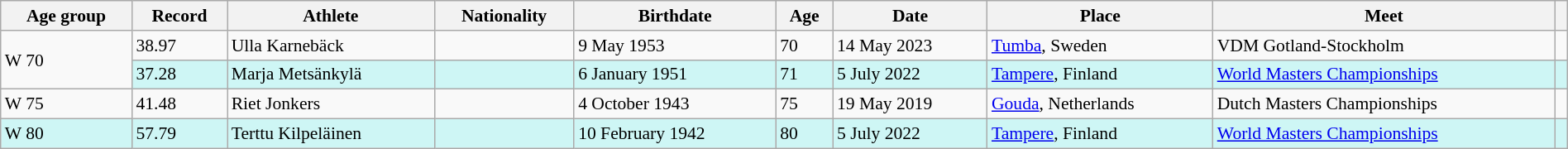<table class="wikitable" style="font-size:90%; width: 100%;">
<tr>
<th>Age group</th>
<th>Record</th>
<th>Athlete</th>
<th>Nationality</th>
<th>Birthdate</th>
<th>Age</th>
<th>Date</th>
<th>Place</th>
<th>Meet</th>
<th></th>
</tr>
<tr>
<td rowspan=2>W 70</td>
<td>38.97 </td>
<td>Ulla Karnebäck</td>
<td></td>
<td>9 May 1953</td>
<td>70</td>
<td>14 May 2023</td>
<td><a href='#'>Tumba</a>, Sweden</td>
<td>VDM Gotland-Stockholm</td>
<td></td>
</tr>
<tr style="background:#cef6f5;">
<td>37.28 </td>
<td>Marja Metsänkylä</td>
<td></td>
<td>6 January 1951</td>
<td>71</td>
<td>5 July 2022</td>
<td><a href='#'>Tampere</a>, Finland</td>
<td><a href='#'>World Masters Championships</a></td>
<td></td>
</tr>
<tr>
<td>W 75</td>
<td>41.48 </td>
<td>Riet Jonkers</td>
<td></td>
<td>4 October 1943</td>
<td>75</td>
<td>19 May 2019</td>
<td><a href='#'>Gouda</a>, Netherlands</td>
<td>Dutch Masters Championships</td>
<td></td>
</tr>
<tr style="background:#cef6f5;">
<td>W 80</td>
<td>57.79</td>
<td>Terttu Kilpeläinen</td>
<td></td>
<td>10 February 1942</td>
<td>80</td>
<td>5 July 2022</td>
<td><a href='#'>Tampere</a>, Finland</td>
<td><a href='#'>World Masters Championships</a></td>
<td></td>
</tr>
</table>
